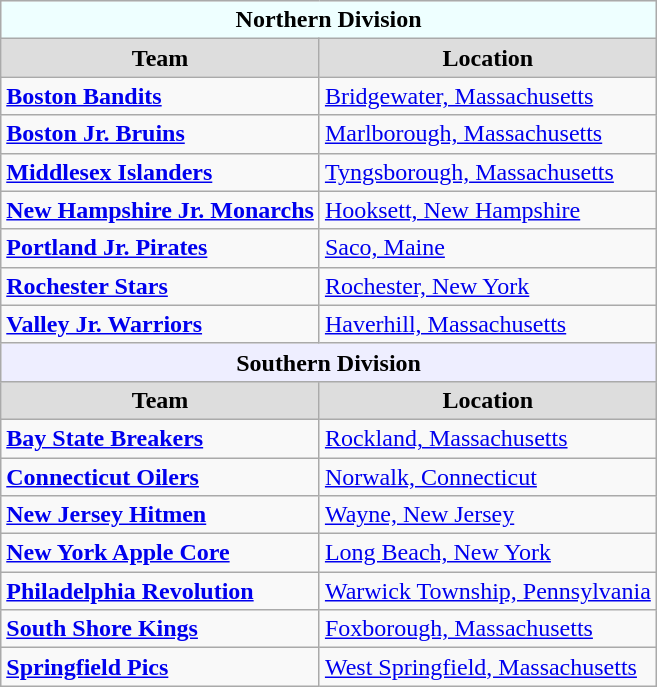<table class="wikitable">
<tr align="center"  bgcolor="#eeffff">
<td colspan="11"><strong>Northern Division</strong></td>
</tr>
<tr align="center"  bgcolor="#dddddd">
<td><strong>Team</strong></td>
<td><strong>Location</strong></td>
</tr>
<tr align="left">
<td><strong><a href='#'>Boston Bandits</a></strong></td>
<td><a href='#'>Bridgewater, Massachusetts</a></td>
</tr>
<tr align="left">
<td><strong><a href='#'>Boston Jr. Bruins</a></strong></td>
<td><a href='#'>Marlborough, Massachusetts</a></td>
</tr>
<tr align="left">
<td><strong><a href='#'>Middlesex Islanders</a></strong></td>
<td><a href='#'>Tyngsborough, Massachusetts</a></td>
</tr>
<tr align="left">
<td><strong><a href='#'>New Hampshire Jr. Monarchs</a></strong></td>
<td><a href='#'>Hooksett, New Hampshire</a></td>
</tr>
<tr align="left">
<td><strong><a href='#'>Portland Jr. Pirates</a></strong></td>
<td><a href='#'>Saco, Maine</a></td>
</tr>
<tr align="left">
<td><strong><a href='#'>Rochester Stars</a></strong></td>
<td><a href='#'>Rochester, New York</a></td>
</tr>
<tr align="left">
<td><strong><a href='#'>Valley Jr. Warriors</a></strong></td>
<td><a href='#'>Haverhill, Massachusetts</a></td>
</tr>
<tr align="center"  bgcolor="#eeeeff">
<td colspan="11"><strong>Southern Division</strong></td>
</tr>
<tr align="center"  bgcolor="#dddddd">
<td><strong>Team</strong></td>
<td><strong>Location</strong></td>
</tr>
<tr align="left">
<td><strong><a href='#'>Bay State Breakers</a></strong></td>
<td><a href='#'>Rockland, Massachusetts</a></td>
</tr>
<tr align="left">
<td><strong><a href='#'>Connecticut Oilers</a></strong></td>
<td><a href='#'>Norwalk, Connecticut</a></td>
</tr>
<tr align="left">
<td><strong><a href='#'>New Jersey Hitmen</a></strong></td>
<td><a href='#'>Wayne, New Jersey</a></td>
</tr>
<tr align="left">
<td><strong><a href='#'>New York Apple Core</a></strong></td>
<td><a href='#'>Long Beach, New York</a></td>
</tr>
<tr align="left">
<td><strong><a href='#'>Philadelphia Revolution</a></strong></td>
<td><a href='#'>Warwick Township, Pennsylvania</a></td>
</tr>
<tr align="left">
<td><strong><a href='#'>South Shore Kings</a></strong></td>
<td><a href='#'>Foxborough, Massachusetts</a></td>
</tr>
<tr align="left">
<td><strong><a href='#'>Springfield Pics</a></strong></td>
<td><a href='#'>West Springfield, Massachusetts</a></td>
</tr>
</table>
